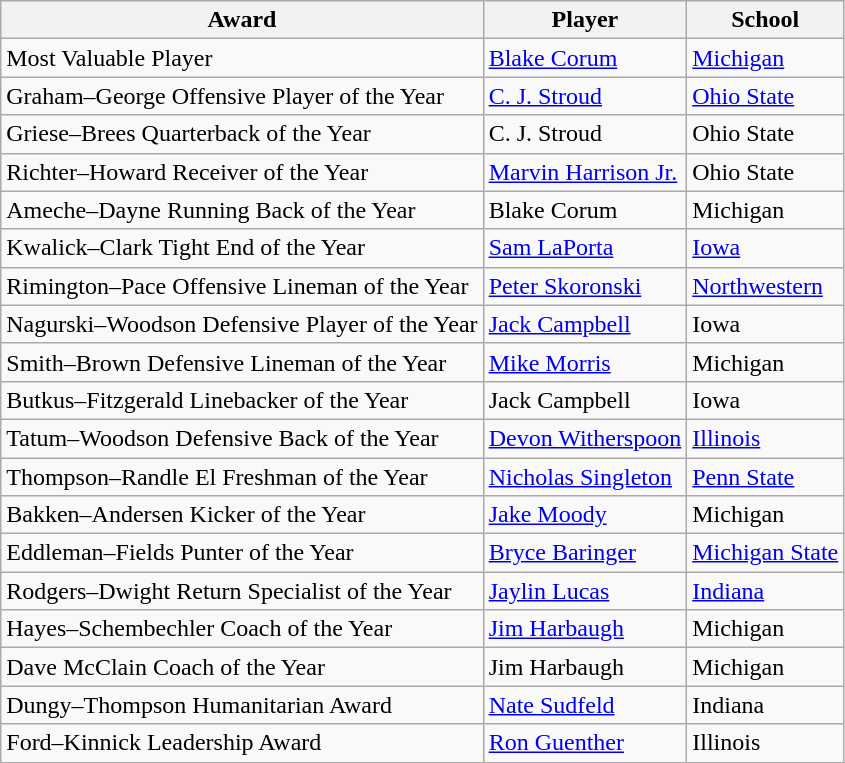<table class="wikitable sortable">
<tr>
<th>Award</th>
<th>Player</th>
<th>School</th>
</tr>
<tr>
<td>Most Valuable Player</td>
<td><a href='#'>Blake Corum</a></td>
<td><a href='#'>Michigan</a></td>
</tr>
<tr>
<td>Graham–George Offensive Player of the Year</td>
<td><a href='#'>C. J. Stroud</a></td>
<td><a href='#'>Ohio State</a></td>
</tr>
<tr>
<td>Griese–Brees Quarterback of the Year</td>
<td>C. J. Stroud</td>
<td>Ohio State</td>
</tr>
<tr>
<td>Richter–Howard Receiver of the Year</td>
<td><a href='#'>Marvin Harrison Jr.</a></td>
<td>Ohio State</td>
</tr>
<tr>
<td>Ameche–Dayne Running Back of the Year</td>
<td>Blake Corum</td>
<td>Michigan</td>
</tr>
<tr>
<td>Kwalick–Clark Tight End of the Year</td>
<td><a href='#'>Sam LaPorta</a></td>
<td><a href='#'>Iowa</a></td>
</tr>
<tr>
<td>Rimington–Pace Offensive Lineman of the Year</td>
<td><a href='#'>Peter Skoronski</a></td>
<td><a href='#'>Northwestern</a></td>
</tr>
<tr>
<td>Nagurski–Woodson Defensive Player of the Year</td>
<td><a href='#'>Jack Campbell</a></td>
<td>Iowa</td>
</tr>
<tr>
<td>Smith–Brown Defensive Lineman of the Year</td>
<td><a href='#'>Mike Morris</a></td>
<td>Michigan</td>
</tr>
<tr>
<td>Butkus–Fitzgerald Linebacker of the Year</td>
<td>Jack Campbell</td>
<td>Iowa</td>
</tr>
<tr>
<td>Tatum–Woodson Defensive Back of the Year</td>
<td><a href='#'>Devon Witherspoon</a></td>
<td><a href='#'>Illinois</a></td>
</tr>
<tr>
<td>Thompson–Randle El Freshman of the Year</td>
<td><a href='#'>Nicholas Singleton</a></td>
<td><a href='#'>Penn State</a></td>
</tr>
<tr>
<td>Bakken–Andersen Kicker of the Year</td>
<td><a href='#'>Jake Moody</a></td>
<td>Michigan</td>
</tr>
<tr>
<td>Eddleman–Fields Punter of the Year</td>
<td><a href='#'>Bryce Baringer</a></td>
<td><a href='#'>Michigan State</a></td>
</tr>
<tr>
<td>Rodgers–Dwight Return Specialist of the Year</td>
<td><a href='#'>Jaylin Lucas</a></td>
<td><a href='#'>Indiana</a></td>
</tr>
<tr>
<td>Hayes–Schembechler Coach of the Year</td>
<td><a href='#'>Jim Harbaugh</a></td>
<td>Michigan</td>
</tr>
<tr>
<td>Dave McClain Coach of the Year</td>
<td>Jim Harbaugh</td>
<td>Michigan</td>
</tr>
<tr>
<td>Dungy–Thompson Humanitarian Award</td>
<td><a href='#'>Nate Sudfeld</a></td>
<td>Indiana</td>
</tr>
<tr>
<td>Ford–Kinnick Leadership Award</td>
<td><a href='#'>Ron Guenther</a></td>
<td>Illinois</td>
</tr>
</table>
